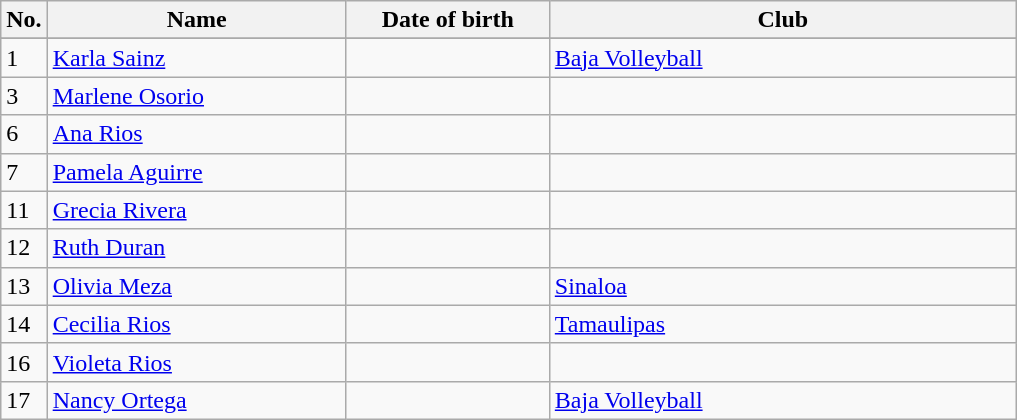<table class=wikitable sortable style=font-size:100%; text-align:center;>
<tr>
<th>No.</th>
<th style=width:12em>Name</th>
<th style=width:8em>Date of birth</th>
<th style=width:19em>Club</th>
</tr>
<tr>
</tr>
<tr ||>
</tr>
<tr>
<td>1</td>
<td><a href='#'>Karla Sainz</a></td>
<td></td>
<td><a href='#'>Baja Volleyball</a></td>
</tr>
<tr>
<td>3</td>
<td><a href='#'>Marlene Osorio</a></td>
<td></td>
<td></td>
</tr>
<tr>
<td>6</td>
<td><a href='#'>Ana Rios</a></td>
<td></td>
<td></td>
</tr>
<tr>
<td>7</td>
<td><a href='#'>Pamela Aguirre</a></td>
<td></td>
<td></td>
</tr>
<tr>
<td>11</td>
<td><a href='#'>Grecia Rivera</a></td>
<td></td>
<td></td>
</tr>
<tr>
<td>12</td>
<td><a href='#'>Ruth Duran</a></td>
<td></td>
<td></td>
</tr>
<tr>
<td>13</td>
<td><a href='#'>Olivia Meza</a></td>
<td></td>
<td><a href='#'>Sinaloa</a></td>
</tr>
<tr>
<td>14</td>
<td><a href='#'>Cecilia Rios</a></td>
<td></td>
<td><a href='#'>Tamaulipas</a></td>
</tr>
<tr>
<td>16</td>
<td><a href='#'>Violeta Rios</a></td>
<td></td>
<td></td>
</tr>
<tr>
<td>17</td>
<td><a href='#'>Nancy Ortega</a></td>
<td></td>
<td><a href='#'>Baja Volleyball</a></td>
</tr>
</table>
